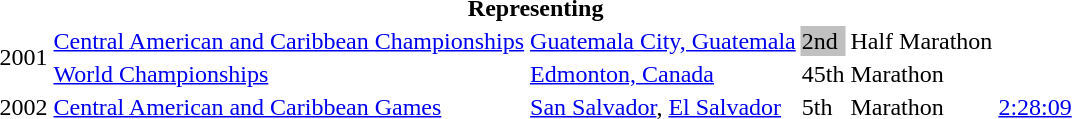<table>
<tr>
<th colspan="6">Representing </th>
</tr>
<tr>
<td rowspan=2>2001</td>
<td><a href='#'>Central American and Caribbean Championships</a></td>
<td><a href='#'>Guatemala City, Guatemala</a></td>
<td bgcolor="silver">2nd</td>
<td>Half Marathon</td>
<td></td>
</tr>
<tr>
<td><a href='#'>World Championships</a></td>
<td><a href='#'>Edmonton, Canada</a></td>
<td>45th</td>
<td>Marathon</td>
<td></td>
</tr>
<tr>
<td>2002</td>
<td><a href='#'>Central American and Caribbean Games</a></td>
<td><a href='#'>San Salvador</a>, <a href='#'>El Salvador</a></td>
<td>5th</td>
<td>Marathon</td>
<td><a href='#'>2:28:09</a></td>
</tr>
</table>
